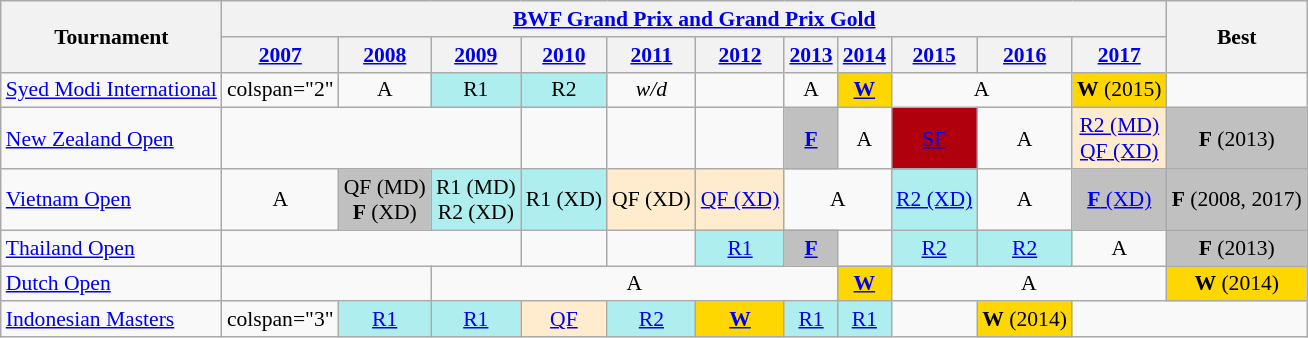<table class="wikitable" style="font-size: 90%; text-align:center">
<tr>
<th rowspan="2">Tournament</th>
<th colspan="11"><strong><a href='#'>BWF Grand Prix and Grand Prix Gold</a></strong></th>
<th rowspan="2">Best</th>
</tr>
<tr>
<th><a href='#'>2007</a></th>
<th><a href='#'>2008</a></th>
<th><a href='#'>2009</a></th>
<th><a href='#'>2010</a></th>
<th><a href='#'>2011</a></th>
<th><a href='#'>2012</a></th>
<th><a href='#'>2013</a></th>
<th><a href='#'>2014</a></th>
<th><a href='#'>2015</a></th>
<th><a href='#'>2016</a></th>
<th><a href='#'>2017</a></th>
</tr>
<tr>
<td align=left><a href='#'>Syed Modi International</a></td>
<td>colspan="2" </td>
<td>A</td>
<td bgcolor=AFEEEE>R1</td>
<td bgcolor=AFEEEE>R2</td>
<td><em>w/d</em></td>
<td></td>
<td>A</td>
<td bgcolor=Gold><a href='#'><strong>W</strong></a></td>
<td colspan="2">A</td>
<td bgcolor=Gold><strong>W</strong> (2015)</td>
</tr>
<tr>
<td align=left><a href='#'>New Zealand Open</a></td>
<td colspan="3"></td>
<td></td>
<td></td>
<td></td>
<td bgcolor=Silver><a href='#'><strong>F</strong></a></td>
<td>A</td>
<td bgcolor=Bronze><a href='#'>SF</a></td>
<td>A</td>
<td bgcolor=FFEBCD><a href='#'>R2 (MD)</a><br><a href='#'>QF (XD)</a></td>
<td bgcolor=Silver><strong>F</strong> (2013)</td>
</tr>
<tr>
<td align=left><a href='#'>Vietnam Open</a></td>
<td>A</td>
<td bgcolor=Silver>QF (MD)<br> <strong>F</strong> (XD)</td>
<td bgcolor=AFEEEE>R1 (MD)<br> R2 (XD)</td>
<td bgcolor=AFEEEE>R1 (XD)</td>
<td bgcolor=FFEBCD>QF (XD)</td>
<td bgcolor=FFEBCD><a href='#'>QF (XD)</a></td>
<td colspan="2">A</td>
<td bgcolor=AFEEEE><a href='#'>R2 (XD)</a></td>
<td>A</td>
<td bgcolor=Silver><a href='#'><strong>F</strong> (XD)</a></td>
<td bgcolor=Silver><strong>F</strong> (2008, 2017)</td>
</tr>
<tr>
<td align=left><a href='#'>Thailand Open</a></td>
<td colspan="3"></td>
<td></td>
<td></td>
<td bgcolor=AFEEEE><a href='#'>R1</a></td>
<td bgcolor=Silver><a href='#'><strong>F</strong></a></td>
<td></td>
<td bgcolor=AFEEEE><a href='#'>R2</a></td>
<td bgcolor=AFEEEE><a href='#'>R2</a></td>
<td>A</td>
<td bgcolor=Silver><strong>F</strong> (2013)</td>
</tr>
<tr>
<td align=left><a href='#'>Dutch Open</a></td>
<td colspan="2"></td>
<td colspan="5">A</td>
<td bgcolor=gold><a href='#'><strong>W</strong></a></td>
<td colspan="3">A</td>
<td bgcolor=gold><strong>W</strong> (2014)</td>
</tr>
<tr>
<td align=left><a href='#'>Indonesian Masters</a></td>
<td>colspan="3" </td>
<td bgcolor=AFEEEE><a href='#'>R1</a></td>
<td bgcolor=AFEEEE><a href='#'>R1</a></td>
<td bgcolor=FFEBCD><a href='#'>QF</a></td>
<td bgcolor=AFEEEE><a href='#'>R2</a></td>
<td bgcolor=gold><a href='#'><strong>W</strong></a></td>
<td bgcolor=AFEEEE><a href='#'>R1</a></td>
<td bgcolor=AFEEEE><a href='#'>R1</a></td>
<td></td>
<td bgcolor=gold><strong>W</strong> (2014)</td>
</tr>
</table>
